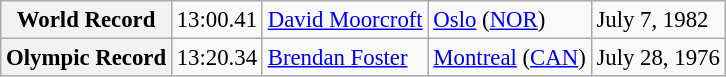<table class="wikitable" style="font-size:95%;">
<tr>
<th>World Record</th>
<td>13:00.41</td>
<td> <a href='#'>David Moorcroft</a></td>
<td><a href='#'>Oslo</a> (<a href='#'>NOR</a>)</td>
<td>July 7, 1982</td>
</tr>
<tr>
<th>Olympic Record</th>
<td>13:20.34</td>
<td> <a href='#'>Brendan Foster</a></td>
<td><a href='#'>Montreal</a> (<a href='#'>CAN</a>)</td>
<td>July 28, 1976</td>
</tr>
</table>
